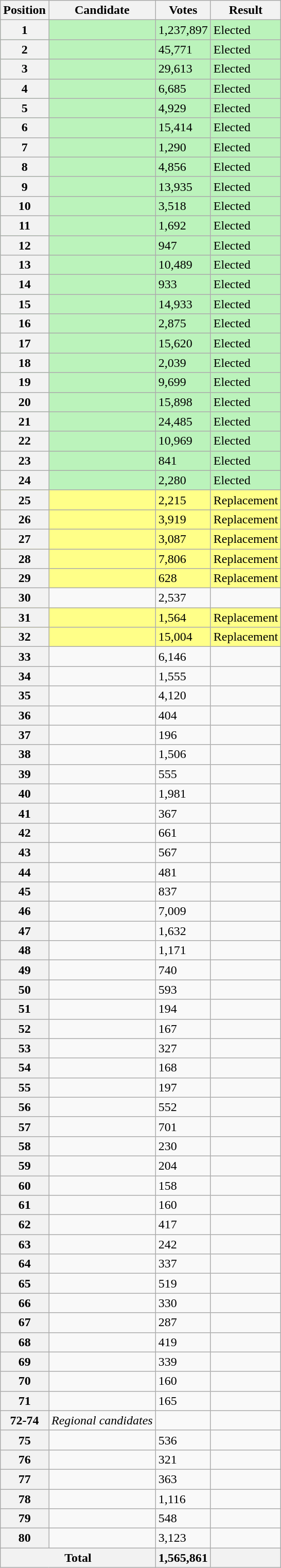<table class="wikitable sortable col3right">
<tr>
<th scope="col">Position</th>
<th scope="col">Candidate</th>
<th scope="col">Votes</th>
<th scope="col">Result</th>
</tr>
<tr bgcolor=bbf3bb>
<th scope="row">1</th>
<td></td>
<td>1,237,897</td>
<td>Elected</td>
</tr>
<tr bgcolor=bbf3bb>
<th scope="row">2</th>
<td></td>
<td>45,771</td>
<td>Elected</td>
</tr>
<tr bgcolor=bbf3bb>
<th scope="row">3</th>
<td></td>
<td>29,613</td>
<td>Elected</td>
</tr>
<tr bgcolor=bbf3bb>
<th scope="row">4</th>
<td></td>
<td>6,685</td>
<td>Elected</td>
</tr>
<tr bgcolor=bbf3bb>
<th scope="row">5</th>
<td></td>
<td>4,929</td>
<td>Elected</td>
</tr>
<tr bgcolor=bbf3bb>
<th scope="row">6</th>
<td></td>
<td>15,414</td>
<td>Elected</td>
</tr>
<tr bgcolor=bbf3bb>
<th scope="row">7</th>
<td></td>
<td>1,290</td>
<td>Elected</td>
</tr>
<tr bgcolor=bbf3bb>
<th scope="row">8</th>
<td></td>
<td>4,856</td>
<td>Elected</td>
</tr>
<tr bgcolor=bbf3bb>
<th scope="row">9</th>
<td></td>
<td>13,935</td>
<td>Elected</td>
</tr>
<tr bgcolor=bbf3bb>
<th scope="row">10</th>
<td></td>
<td>3,518</td>
<td>Elected</td>
</tr>
<tr bgcolor=bbf3bb>
<th scope="row">11</th>
<td></td>
<td>1,692</td>
<td>Elected</td>
</tr>
<tr bgcolor=bbf3bb>
<th scope="row">12</th>
<td></td>
<td>947</td>
<td>Elected</td>
</tr>
<tr bgcolor=bbf3bb>
<th scope="row">13</th>
<td></td>
<td>10,489</td>
<td>Elected</td>
</tr>
<tr bgcolor=bbf3bb>
<th scope="row">14</th>
<td></td>
<td>933</td>
<td>Elected</td>
</tr>
<tr bgcolor=bbf3bb>
<th scope="row">15</th>
<td></td>
<td>14,933</td>
<td>Elected</td>
</tr>
<tr bgcolor=bbf3bb>
<th scope="row">16</th>
<td></td>
<td>2,875</td>
<td>Elected</td>
</tr>
<tr bgcolor=bbf3bb>
<th scope="row">17</th>
<td></td>
<td>15,620</td>
<td>Elected</td>
</tr>
<tr bgcolor=bbf3bb>
<th scope="row">18</th>
<td></td>
<td>2,039</td>
<td>Elected</td>
</tr>
<tr bgcolor=bbf3bb>
<th scope="row">19</th>
<td></td>
<td>9,699</td>
<td>Elected</td>
</tr>
<tr bgcolor=bbf3bb>
<th scope="row">20</th>
<td></td>
<td>15,898</td>
<td>Elected</td>
</tr>
<tr bgcolor=bbf3bb>
<th scope="row">21</th>
<td></td>
<td>24,485</td>
<td>Elected</td>
</tr>
<tr bgcolor=bbf3bb>
<th scope="row">22</th>
<td></td>
<td>10,969</td>
<td>Elected</td>
</tr>
<tr bgcolor=bbf3bb>
<th scope="row">23</th>
<td></td>
<td>841</td>
<td>Elected</td>
</tr>
<tr bgcolor=bbf3bb>
<th scope="row">24</th>
<td></td>
<td>2,280</td>
<td>Elected</td>
</tr>
<tr bgcolor=#FF8>
<th scope="row">25</th>
<td></td>
<td>2,215</td>
<td>Replacement</td>
</tr>
<tr bgcolor=#FF8>
<th scope="row">26</th>
<td></td>
<td>3,919</td>
<td>Replacement</td>
</tr>
<tr bgcolor=#FF8>
<th scope="row">27</th>
<td></td>
<td>3,087</td>
<td>Replacement</td>
</tr>
<tr bgcolor=#FF8>
<th scope="row">28</th>
<td></td>
<td>7,806</td>
<td>Replacement</td>
</tr>
<tr bgcolor=#FF8>
<th scope="row">29</th>
<td></td>
<td>628</td>
<td>Replacement</td>
</tr>
<tr>
<th scope="row">30</th>
<td></td>
<td>2,537</td>
<td></td>
</tr>
<tr bgcolor=#FF8>
<th scope="row">31</th>
<td></td>
<td>1,564</td>
<td>Replacement</td>
</tr>
<tr bgcolor=#FF8>
<th scope="row">32</th>
<td></td>
<td>15,004</td>
<td>Replacement</td>
</tr>
<tr>
<th scope="row">33</th>
<td></td>
<td>6,146</td>
<td></td>
</tr>
<tr>
<th scope="row">34</th>
<td></td>
<td>1,555</td>
<td></td>
</tr>
<tr>
<th scope="row">35</th>
<td></td>
<td>4,120</td>
<td></td>
</tr>
<tr>
<th scope="row">36</th>
<td></td>
<td>404</td>
<td></td>
</tr>
<tr>
<th scope="row">37</th>
<td></td>
<td>196</td>
<td></td>
</tr>
<tr>
<th scope="row">38</th>
<td></td>
<td>1,506</td>
<td></td>
</tr>
<tr>
<th scope="row">39</th>
<td></td>
<td>555</td>
<td></td>
</tr>
<tr>
<th scope="row">40</th>
<td></td>
<td>1,981</td>
<td></td>
</tr>
<tr>
<th scope="row">41</th>
<td></td>
<td>367</td>
<td></td>
</tr>
<tr>
<th scope="row">42</th>
<td></td>
<td>661</td>
<td></td>
</tr>
<tr>
<th scope="row">43</th>
<td></td>
<td>567</td>
<td></td>
</tr>
<tr>
<th scope="row">44</th>
<td></td>
<td>481</td>
<td></td>
</tr>
<tr>
<th scope="row">45</th>
<td></td>
<td>837</td>
<td></td>
</tr>
<tr>
<th scope="row">46</th>
<td></td>
<td>7,009</td>
<td></td>
</tr>
<tr>
<th scope="row">47</th>
<td></td>
<td>1,632</td>
<td></td>
</tr>
<tr>
<th scope="row">48</th>
<td></td>
<td>1,171</td>
<td></td>
</tr>
<tr>
<th scope="row">49</th>
<td></td>
<td>740</td>
<td></td>
</tr>
<tr>
<th scope="row">50</th>
<td></td>
<td>593</td>
<td></td>
</tr>
<tr>
<th scope="row">51</th>
<td></td>
<td>194</td>
<td></td>
</tr>
<tr>
<th scope="row">52</th>
<td></td>
<td>167</td>
<td></td>
</tr>
<tr>
<th scope="row">53</th>
<td></td>
<td>327</td>
<td></td>
</tr>
<tr>
<th scope="row">54</th>
<td></td>
<td>168</td>
<td></td>
</tr>
<tr>
<th scope="row">55</th>
<td></td>
<td>197</td>
<td></td>
</tr>
<tr>
<th scope="row">56</th>
<td></td>
<td>552</td>
<td></td>
</tr>
<tr>
<th scope="row">57</th>
<td></td>
<td>701</td>
<td></td>
</tr>
<tr>
<th scope="row">58</th>
<td></td>
<td>230</td>
<td></td>
</tr>
<tr>
<th scope="row">59</th>
<td></td>
<td>204</td>
<td></td>
</tr>
<tr>
<th scope="row">60</th>
<td></td>
<td>158</td>
<td></td>
</tr>
<tr>
<th scope="row">61</th>
<td></td>
<td>160</td>
<td></td>
</tr>
<tr>
<th scope="row">62</th>
<td></td>
<td>417</td>
<td></td>
</tr>
<tr>
<th scope="row">63</th>
<td></td>
<td>242</td>
<td></td>
</tr>
<tr>
<th scope="row">64</th>
<td></td>
<td>337</td>
<td></td>
</tr>
<tr>
<th scope="row">65</th>
<td></td>
<td>519</td>
<td></td>
</tr>
<tr>
<th scope="row">66</th>
<td></td>
<td>330</td>
<td></td>
</tr>
<tr>
<th scope="row">67</th>
<td></td>
<td>287</td>
<td></td>
</tr>
<tr>
<th scope="row">68</th>
<td></td>
<td>419</td>
<td></td>
</tr>
<tr>
<th scope="row">69</th>
<td></td>
<td>339</td>
<td></td>
</tr>
<tr>
<th scope="row">70</th>
<td></td>
<td>160</td>
<td></td>
</tr>
<tr>
<th scope="row">71</th>
<td></td>
<td>165</td>
<td></td>
</tr>
<tr>
<th scope="row">72-74</th>
<td><em>Regional candidates</em></td>
<td></td>
<td></td>
</tr>
<tr>
<th scope="row">75</th>
<td></td>
<td>536</td>
<td></td>
</tr>
<tr>
<th scope="row">76</th>
<td></td>
<td>321</td>
<td></td>
</tr>
<tr>
<th scope="row">77</th>
<td></td>
<td>363</td>
<td></td>
</tr>
<tr>
<th scope="row">78</th>
<td></td>
<td>1,116</td>
<td></td>
</tr>
<tr>
<th scope="row">79</th>
<td></td>
<td>548</td>
<td></td>
</tr>
<tr>
<th scope="row">80</th>
<td></td>
<td>3,123</td>
<td></td>
</tr>
<tr class=sortbottom>
<th scope="row" colspan="2">Total</th>
<th>1,565,861</th>
<th></th>
</tr>
</table>
